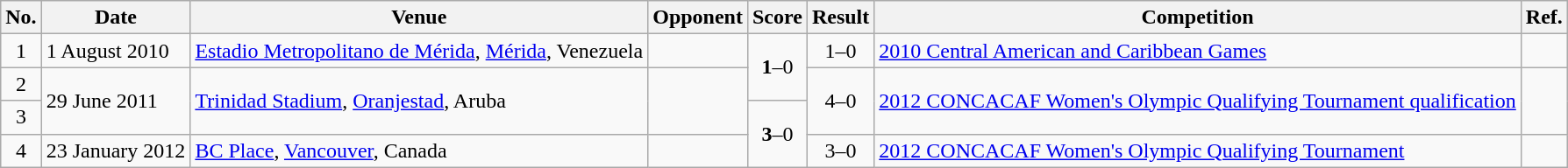<table class="wikitable">
<tr>
<th>No.</th>
<th>Date</th>
<th>Venue</th>
<th>Opponent</th>
<th>Score</th>
<th>Result</th>
<th>Competition</th>
<th>Ref.</th>
</tr>
<tr>
<td style="text-align:center;">1</td>
<td>1 August 2010</td>
<td><a href='#'>Estadio Metropolitano de Mérida</a>, <a href='#'>Mérida</a>, Venezuela</td>
<td></td>
<td rowspan=2 style="text-align:center;"><strong>1</strong>–0</td>
<td style="text-align:center;">1–0</td>
<td><a href='#'>2010 Central American and Caribbean Games</a></td>
<td></td>
</tr>
<tr>
<td style="text-align:center;">2</td>
<td rowspan=2>29 June 2011</td>
<td rowspan=2><a href='#'>Trinidad Stadium</a>, <a href='#'>Oranjestad</a>, Aruba</td>
<td rowspan=2></td>
<td rowspan=2 style="text-align:center;">4–0</td>
<td rowspan=2><a href='#'>2012 CONCACAF Women's Olympic Qualifying Tournament qualification</a></td>
<td rowspan=2></td>
</tr>
<tr style="text-align:center;">
<td>3</td>
<td rowspan=2><strong>3</strong>–0</td>
</tr>
<tr>
<td style="text-align:center;">4</td>
<td>23 January 2012</td>
<td><a href='#'>BC Place</a>, <a href='#'>Vancouver</a>, Canada</td>
<td></td>
<td style="text-align:center;">3–0</td>
<td><a href='#'>2012 CONCACAF Women's Olympic Qualifying Tournament</a></td>
<td></td>
</tr>
</table>
